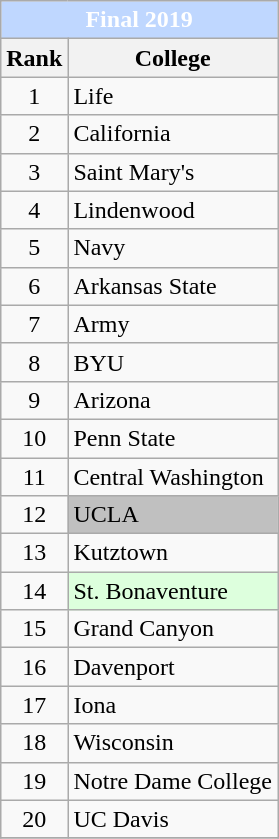<table class="wikitable sortable collapsible collapsed">
<tr>
<th colspan=2 style="background:#BFD7FF; color:white;">Final 2019</th>
</tr>
<tr>
<th>Rank</th>
<th>College</th>
</tr>
<tr>
<td align="center ">1</td>
<td>Life</td>
</tr>
<tr>
<td align="center ">2</td>
<td>California</td>
</tr>
<tr>
<td align="center ">3</td>
<td>Saint Mary's</td>
</tr>
<tr>
<td align="center ">4</td>
<td>Lindenwood</td>
</tr>
<tr>
<td align="center ">5</td>
<td>Navy</td>
</tr>
<tr>
<td align="center ">6</td>
<td>Arkansas State</td>
</tr>
<tr>
<td align="center ">7</td>
<td>Army</td>
</tr>
<tr>
<td align="center ">8</td>
<td>BYU</td>
</tr>
<tr>
<td align="center ">9</td>
<td>Arizona</td>
</tr>
<tr>
<td align="center ">10</td>
<td>Penn State</td>
</tr>
<tr>
<td align="center ">11</td>
<td>Central Washington</td>
</tr>
<tr>
<td align="center ">12</td>
<td style="background:silver">UCLA</td>
</tr>
<tr>
<td align="center ">13</td>
<td>Kutztown</td>
</tr>
<tr>
<td align="center ">14</td>
<td style="background:#dfd;">St. Bonaventure</td>
</tr>
<tr>
<td align="center ">15</td>
<td>Grand Canyon</td>
</tr>
<tr>
<td align="center ">16</td>
<td>Davenport</td>
</tr>
<tr>
<td align="center ">17</td>
<td>Iona</td>
</tr>
<tr>
<td align="center ">18</td>
<td>Wisconsin</td>
</tr>
<tr>
<td align="center ">19</td>
<td>Notre Dame College</td>
</tr>
<tr>
<td align="center ">20</td>
<td>UC Davis</td>
</tr>
<tr>
</tr>
</table>
